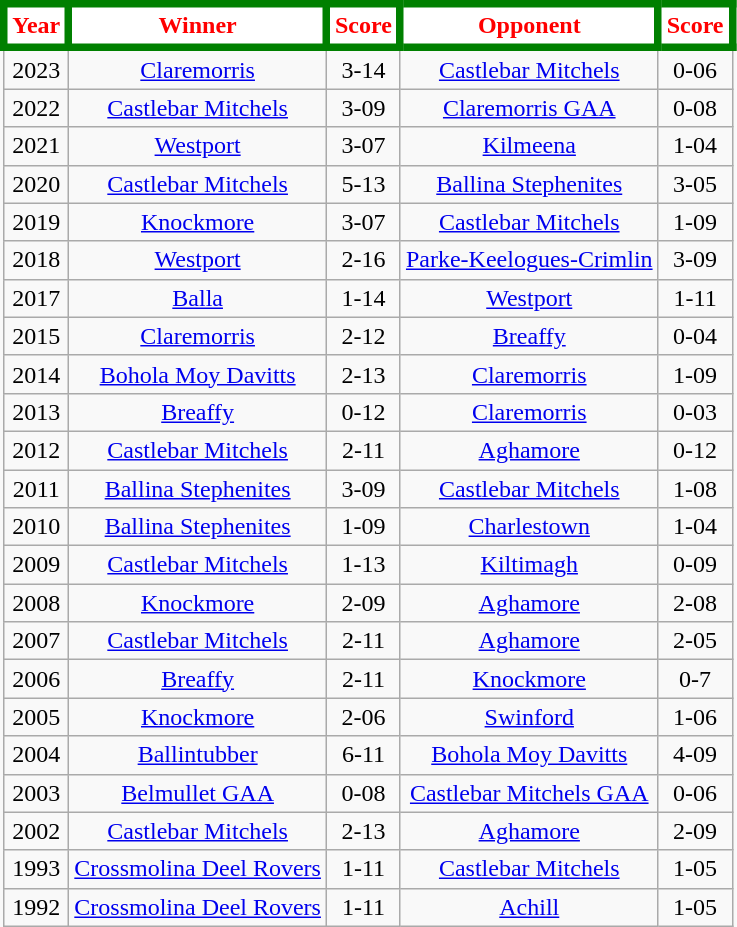<table class="wikitable" style="text-align:center;">
<tr>
<th style="background:white; color:red; border:5px solid green">Year</th>
<th style="background:white; color:red; border:5px solid green">Winner</th>
<th style="background:white; color:red; border:5px solid green">Score</th>
<th style="background:white; color:red; border:5px solid green">Opponent</th>
<th style="background:white; color:red; border:5px solid green">Score</th>
</tr>
<tr>
<td>2023</td>
<td><a href='#'>Claremorris</a></td>
<td>3-14</td>
<td><a href='#'>Castlebar Mitchels</a></td>
<td>0-06</td>
</tr>
<tr>
<td>2022</td>
<td><a href='#'>Castlebar Mitchels</a></td>
<td>3-09</td>
<td><a href='#'>Claremorris GAA</a></td>
<td>0-08</td>
</tr>
<tr>
<td>2021</td>
<td><a href='#'>Westport</a></td>
<td>3-07</td>
<td><a href='#'>Kilmeena</a></td>
<td>1-04</td>
</tr>
<tr>
<td>2020</td>
<td><a href='#'>Castlebar Mitchels</a></td>
<td>5-13</td>
<td><a href='#'>Ballina Stephenites</a></td>
<td>3-05</td>
</tr>
<tr>
<td>2019</td>
<td><a href='#'>Knockmore</a></td>
<td>3-07</td>
<td><a href='#'>Castlebar Mitchels</a></td>
<td>1-09</td>
</tr>
<tr>
<td>2018</td>
<td><a href='#'>Westport</a></td>
<td>2-16</td>
<td><a href='#'>Parke-Keelogues-Crimlin</a></td>
<td>3-09</td>
</tr>
<tr>
<td>2017</td>
<td><a href='#'>Balla</a></td>
<td>1-14</td>
<td><a href='#'>Westport</a></td>
<td>1-11</td>
</tr>
<tr>
<td>2015</td>
<td><a href='#'>Claremorris</a></td>
<td>2-12</td>
<td><a href='#'>Breaffy</a></td>
<td>0-04</td>
</tr>
<tr>
<td>2014</td>
<td><a href='#'>Bohola Moy Davitts</a></td>
<td>2-13</td>
<td><a href='#'>Claremorris</a></td>
<td>1-09</td>
</tr>
<tr>
<td>2013</td>
<td><a href='#'>Breaffy</a></td>
<td>0-12</td>
<td><a href='#'>Claremorris</a></td>
<td>0-03</td>
</tr>
<tr>
<td>2012</td>
<td><a href='#'>Castlebar Mitchels</a></td>
<td>2-11</td>
<td><a href='#'>Aghamore</a></td>
<td>0-12</td>
</tr>
<tr>
<td>2011</td>
<td><a href='#'>Ballina Stephenites</a></td>
<td>3-09</td>
<td><a href='#'>Castlebar Mitchels</a></td>
<td>1-08</td>
</tr>
<tr>
<td>2010</td>
<td><a href='#'>Ballina Stephenites</a></td>
<td>1-09</td>
<td><a href='#'>Charlestown</a></td>
<td>1-04</td>
</tr>
<tr>
<td>2009</td>
<td><a href='#'>Castlebar Mitchels</a></td>
<td>1-13</td>
<td><a href='#'>Kiltimagh</a></td>
<td>0-09</td>
</tr>
<tr>
<td>2008</td>
<td><a href='#'>Knockmore</a></td>
<td>2-09</td>
<td><a href='#'>Aghamore</a></td>
<td>2-08</td>
</tr>
<tr>
<td>2007</td>
<td><a href='#'>Castlebar Mitchels</a></td>
<td>2-11</td>
<td><a href='#'>Aghamore</a></td>
<td>2-05</td>
</tr>
<tr>
<td>2006</td>
<td><a href='#'>Breaffy</a></td>
<td>2-11</td>
<td><a href='#'>Knockmore</a></td>
<td>0-7</td>
</tr>
<tr>
<td>2005</td>
<td><a href='#'>Knockmore</a></td>
<td>2-06</td>
<td><a href='#'>Swinford</a></td>
<td>1-06</td>
</tr>
<tr>
<td>2004</td>
<td><a href='#'>Ballintubber</a></td>
<td>6-11</td>
<td><a href='#'>Bohola Moy Davitts</a></td>
<td>4-09</td>
</tr>
<tr>
<td>2003</td>
<td><a href='#'>Belmullet GAA</a></td>
<td>0-08</td>
<td><a href='#'>Castlebar Mitchels GAA</a></td>
<td>0-06</td>
</tr>
<tr>
<td>2002</td>
<td><a href='#'>Castlebar Mitchels</a></td>
<td>2-13</td>
<td><a href='#'>Aghamore</a></td>
<td>2-09</td>
</tr>
<tr>
<td>1993</td>
<td><a href='#'>Crossmolina Deel Rovers</a></td>
<td>1-11</td>
<td><a href='#'>Castlebar Mitchels</a></td>
<td>1-05</td>
</tr>
<tr>
<td>1992</td>
<td><a href='#'>Crossmolina Deel Rovers</a></td>
<td>1-11</td>
<td><a href='#'>Achill</a></td>
<td>1-05</td>
</tr>
</table>
